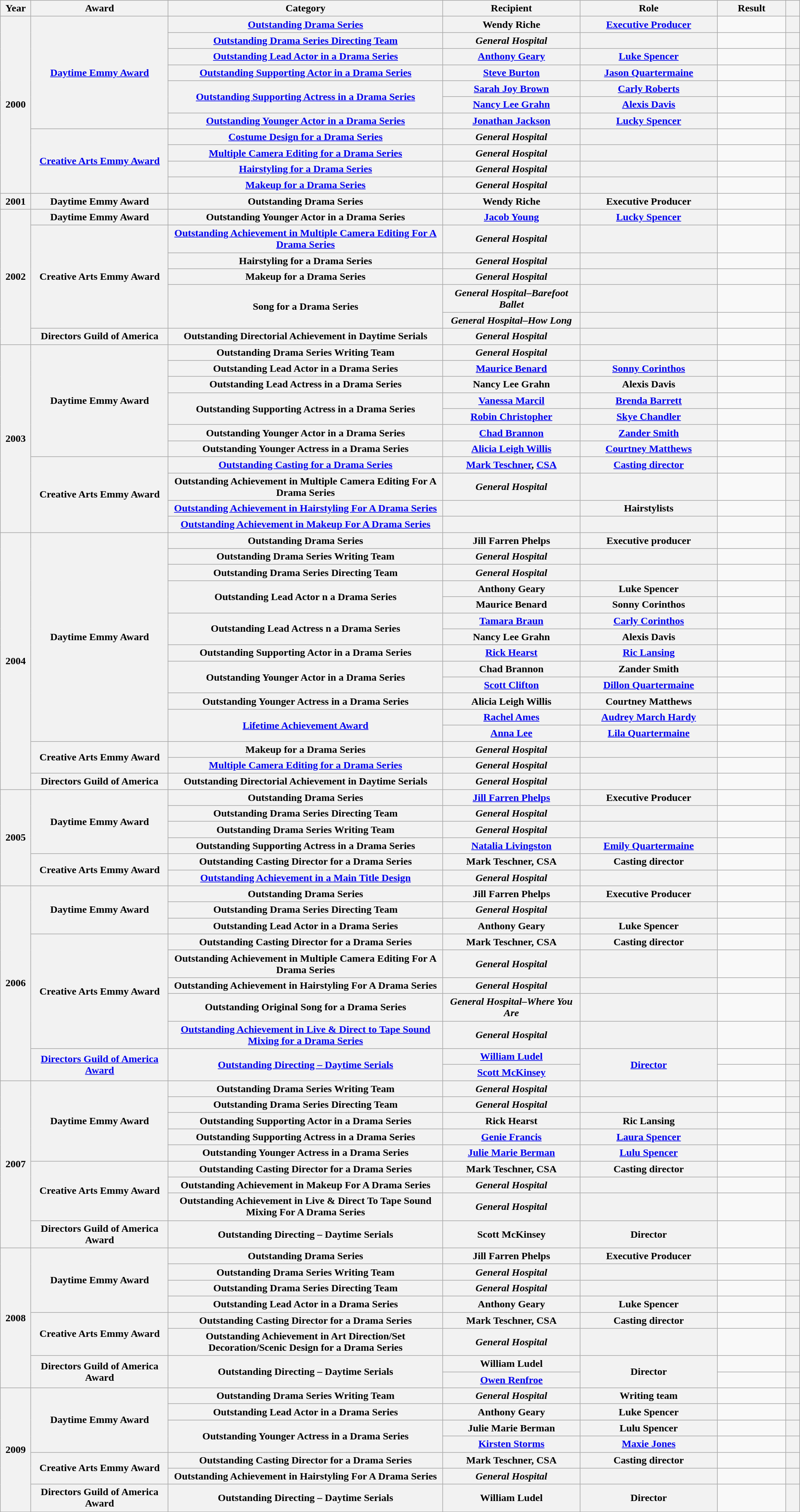<table class="wikitable sortable plainrowheaders" style="width:100%;">
<tr>
<th scope="col" style="width:1%;">Year</th>
<th scope="col" style="width:10%;">Award</th>
<th scope="col" style="width:20%;">Category</th>
<th scope="col" style="width:10%;">Recipient</th>
<th scope="col" style="width:10%;">Role</th>
<th scope="col" style="width:5%;">Result</th>
<th scope="col" style="width:1%;" class="unsortable"></th>
</tr>
<tr>
<th scope="row" rowspan="11" style="text-align:center">2000</th>
<th scope="row" rowspan="7" style="text-align:center"><a href='#'>Daytime Emmy Award</a></th>
<th scope="row" style="text-align:center"><a href='#'>Outstanding Drama Series</a></th>
<th scope="row" style="text-align:center">Wendy Riche</th>
<th scope="row" style="text-align:center"><a href='#'>Executive Producer</a></th>
<td></td>
<th scope="row" style="text-align:center"></th>
</tr>
<tr>
<th scope="row" style="text-align:center"><a href='#'>Outstanding Drama Series Directing Team</a></th>
<th scope="row" style="text-align:center"><em>General Hospital</em></th>
<th scope="row" style="text-align:center"></th>
<td></td>
<th scope="row" style="text-align:center"></th>
</tr>
<tr>
<th scope="row" style="text-align:center"><a href='#'>Outstanding Lead Actor in a Drama Series</a></th>
<th scope="row" style="text-align:center"><a href='#'>Anthony Geary</a></th>
<th scope="row" style="text-align:center"><a href='#'>Luke Spencer</a></th>
<td></td>
<th scope="row" style="text-align:center"></th>
</tr>
<tr>
<th scope="row" style="text-align:center"><a href='#'>Outstanding Supporting Actor in a Drama Series</a></th>
<th scope="row" style="text-align:center"><a href='#'>Steve Burton</a></th>
<th scope="row" style="text-align:center"><a href='#'>Jason Quartermaine</a></th>
<td></td>
<th scope="row" style="text-align:center"></th>
</tr>
<tr>
<th scope="row" rowspan="2" style="text-align:center"><a href='#'>Outstanding Supporting Actress in a Drama Series</a></th>
<th scope="row" style="text-align:center"><a href='#'>Sarah Joy Brown</a></th>
<th scope="row" style="text-align:center"><a href='#'>Carly Roberts</a></th>
<td></td>
<th scope="row" style="text-align:center"></th>
</tr>
<tr>
<th scope="row" style="text-align:center"><a href='#'>Nancy Lee Grahn</a></th>
<th scope="row" style="text-align:center"><a href='#'>Alexis Davis</a></th>
<td></td>
<th scope="row" style="text-align:center"></th>
</tr>
<tr>
<th scope="row" style="text-align:center"><a href='#'>Outstanding Younger Actor in a Drama Series</a></th>
<th scope="row" style="text-align:center"><a href='#'>Jonathan Jackson</a></th>
<th scope="row" style="text-align:center"><a href='#'>Lucky Spencer</a></th>
<td></td>
<th scope="row" style="text-align:center"></th>
</tr>
<tr>
<th scope="row" rowspan="4" style="text-align: center"><a href='#'>Creative Arts Emmy Award</a></th>
<th scope="row" style="text-align:center"><a href='#'>Costume Design for a Drama Series</a></th>
<th scope="row" style="text-align:center"><em>General Hospital</em></th>
<th scope="row" style="text-align:center"></th>
<td></td>
<th scope="row" style="text-align:center"></th>
</tr>
<tr>
<th scope="row" style="text-align:center"><a href='#'>Multiple Camera Editing for a Drama Series</a></th>
<th scope="row" style="text-align:center"><em>General Hospital</em></th>
<th scope="row" style="text-align:center"></th>
<td></td>
<th scope="row" style="text-align:center"></th>
</tr>
<tr>
<th scope="row" style="text-align:center"><a href='#'>Hairstyling for a Drama Series</a></th>
<th scope="row" style="text-align:center"><em>General Hospital</em></th>
<th scope="row" style="text-align:center"></th>
<td></td>
<th scope="row" style="text-align:center"></th>
</tr>
<tr>
<th scope="row" style="text-align:center"><a href='#'>Makeup for a Drama Series</a></th>
<th scope="row" style="text-align:center"><em>General Hospital</em></th>
<th scope="row" style="text-align:center"></th>
<td></td>
<th scope="row" style="text-align:center"></th>
</tr>
<tr>
<th scope="row" style="text-align:center">2001</th>
<th scope="row" style="text-align:center">Daytime Emmy Award</th>
<th scope="row" style="text-align:center">Outstanding Drama Series</th>
<th scope="row" style="text-align:center">Wendy Riche</th>
<th scope="row" style="text-align:center">Executive Producer</th>
<td></td>
<th scope="row" style="text-align:center"></th>
</tr>
<tr>
<th scope="row" rowspan="7" style="text-align:center">2002</th>
<th scope="row" style="text-align:center">Daytime Emmy Award</th>
<th scope="row" style="text-align:center">Outstanding Younger Actor in a Drama Series</th>
<th scope="row" style="text-align:center"><a href='#'>Jacob Young</a></th>
<th scope="row" style="text-align:center"><a href='#'>Lucky Spencer</a></th>
<td></td>
<th scope="row" style="text-align:center"></th>
</tr>
<tr>
<th scope="row" rowspan="5" style="text-align:center">Creative Arts Emmy Award</th>
<th scope="row" style="text-align:center"><a href='#'>Outstanding Achievement in Multiple Camera Editing For A Drama Series</a></th>
<th scope="row" style="text-align:center"><em>General Hospital</em></th>
<th scope="row" style="text-align:center"></th>
<td></td>
<th scope="row" style="text-align:center"></th>
</tr>
<tr>
<th scope="row" style="text-align:center">Hairstyling for a Drama Series</th>
<th scope="row" style="text-align:center"><em>General Hospital</em></th>
<th scope="row" style="text-align:center"></th>
<td></td>
<th scope="row" style="text-align:center"></th>
</tr>
<tr>
<th scope="row" style="text-align:center">Makeup for a Drama Series</th>
<th scope="row" style="text-align:center"><em>General Hospital</em></th>
<th scope="row" style="text-align:center"></th>
<td></td>
<th scope="row" style="text-align:center"></th>
</tr>
<tr>
<th scope="row" rowspan="2" style="text-align:center">Song for a Drama Series</th>
<th scope="row" style="text-align:center"><em>General Hospital</em>–<em>Barefoot Ballet</em></th>
<th scope="row" style="text-align:center"></th>
<td></td>
<th scope="row" style="text-align:center"></th>
</tr>
<tr>
<th scope="row" style="text-align:center"><em>General Hospital</em>–<em>How Long</em></th>
<th scope="row" style="text-align:center"></th>
<td></td>
<th scope="row" style="text-align:center"></th>
</tr>
<tr>
<th scope="row" style="text-align:center">Directors Guild of America</th>
<th scope="row" style="text-align:center">Outstanding Directorial Achievement in Daytime Serials</th>
<th scope="row" style="text-align:center"><em>General Hospital</em></th>
<th scope="row" style="text-align:center"></th>
<td></td>
<th scope="row" style="text-align:center"></th>
</tr>
<tr>
<th scope="row" rowspan="11" style="text-align:center">2003</th>
<th scope="row" rowspan="7" style="text-align:center">Daytime Emmy Award</th>
<th scope="row" style="text-align:center">Outstanding Drama Series Writing Team</th>
<th scope="row" style="text-align:center"><em>General Hospital</em></th>
<th scope="row" style="text-align:center"></th>
<td></td>
<th scope="row" style="text-align:center"></th>
</tr>
<tr>
<th scope="row" style="text-align:center">Outstanding Lead Actor in a Drama Series</th>
<th scope="row" style="text-align:center"><a href='#'>Maurice Benard</a></th>
<th scope="row" style="text-align:center"><a href='#'>Sonny Corinthos</a></th>
<td></td>
<th scope="row" style="text-align:center"></th>
</tr>
<tr>
<th scope="row" style="text-align:center">Outstanding Lead Actress in a Drama Series</th>
<th scope="row" style="text-align:center">Nancy Lee Grahn</th>
<th scope="row" style="text-align:center">Alexis Davis</th>
<td></td>
<th scope="row" style="text-align:center"></th>
</tr>
<tr>
<th scope="row" rowspan="2" style="text-align:center">Outstanding Supporting Actress in a Drama Series</th>
<th scope="row" style="text-align:center"><a href='#'>Vanessa Marcil</a></th>
<th scope="row" style="text-align:center"><a href='#'>Brenda Barrett</a></th>
<td></td>
<th scope="row" style="text-align:center"></th>
</tr>
<tr>
<th scope="row" style="text-align:center"><a href='#'>Robin Christopher</a></th>
<th scope="row" style="text-align:center"><a href='#'>Skye Chandler</a></th>
<td></td>
<th scope="row" style="text-align:center"></th>
</tr>
<tr>
<th scope="row" style="text-align:center">Outstanding Younger Actor in a Drama Series</th>
<th scope="row" style="text-align:center"><a href='#'>Chad Brannon</a></th>
<th scope="row" style="text-align:center"><a href='#'>Zander Smith</a></th>
<td></td>
<th scope="row" style="text-align:center"></th>
</tr>
<tr>
<th scope="row" style="text-align:center">Outstanding Younger Actress in a Drama Series</th>
<th scope="row" style="text-align:center"><a href='#'>Alicia Leigh Willis</a></th>
<th scope="row" style="text-align:center"><a href='#'>Courtney Matthews</a></th>
<td></td>
<th scope="row" style="text-align:center"></th>
</tr>
<tr>
<th scope="row" rowspan="4" style="text-align:center">Creative Arts Emmy Award</th>
<th scope="row" style="text-align:center"><a href='#'>Outstanding Casting for a Drama Series</a></th>
<th scope="row" style="text-align:center"><a href='#'>Mark Teschner</a>, <a href='#'>CSA</a></th>
<th scope="row" style="text-align:center"><a href='#'>Casting director</a></th>
<td></td>
<th scope="row" style="text-align:center"></th>
</tr>
<tr>
<th scope="row" style="text-align:center">Outstanding Achievement in Multiple Camera Editing For A Drama Series</th>
<th scope="row" style="text-align:center"><em>General Hospital</em></th>
<th scope="row" style="text-align:center"></th>
<td></td>
<th scope="row" style="text-align:center"></th>
</tr>
<tr>
<th scope="row" style="text-align:center"><a href='#'>Outstanding Achievement in Hairstyling For A Drama Series</a></th>
<th scope="row" style="text-align:center"></th>
<th scope="row" style="text-align:center">Hairstylists</th>
<td></td>
<th scope="row" style="text-align:center"></th>
</tr>
<tr>
<th scope="row" style="text-align:center"><a href='#'>Outstanding Achievement in Makeup For A Drama Series</a></th>
<th scope="row" style="text-align:center"></th>
<th scope="row" style="text-align:center"></th>
<td></td>
<th scope="row" style="text-align:center"></th>
</tr>
<tr>
<th scope="row" rowspan="16" style="text-align:center">2004</th>
<th scope="row" rowspan="13" style="text-align:center">Daytime Emmy Award</th>
<th scope="row" style="text-align:center">Outstanding Drama Series</th>
<th scope="row" style="text-align:center">Jill Farren Phelps</th>
<th scope="row" style="text-align:center">Executive producer</th>
<td></td>
<th scope="row" style="text-align:center"></th>
</tr>
<tr>
<th scope="row" style="text-align:center">Outstanding Drama Series Writing Team</th>
<th scope="row" style="text-align:center"><em>General Hospital</em></th>
<th scope="row" style="text-align:center"></th>
<td></td>
<th scope="row" style="text-align:center"></th>
</tr>
<tr>
<th scope="row" style="text-align:center">Outstanding Drama Series Directing Team</th>
<th scope="row" style="text-align:center"><em>General Hospital</em></th>
<th scope="row" style="text-align:center"></th>
<td></td>
<th scope="row" style="text-align:center"></th>
</tr>
<tr>
<th scope="row" rowspan="2" style="text-align:center">Outstanding Lead Actor n a Drama Series</th>
<th scope="row" style="text-align:center">Anthony Geary</th>
<th scope="row" style="text-align:center">Luke Spencer</th>
<td></td>
<th scope="row" style="text-align:center"></th>
</tr>
<tr>
<th scope="row" style="text-align:center">Maurice Benard</th>
<th scope="row" style="text-align:center">Sonny Corinthos</th>
<td></td>
<th scope="row" style="text-align:center"></th>
</tr>
<tr>
<th scope="row" rowspan="2" style="text-align:center">Outstanding Lead Actress n a Drama Series</th>
<th scope="row" style="text-align:center"><a href='#'>Tamara Braun</a></th>
<th scope="row" style="text-align:center"><a href='#'>Carly Corinthos</a></th>
<td></td>
<th scope="row" style="text-align:center"></th>
</tr>
<tr>
<th scope="row" style="text-align:center">Nancy Lee Grahn</th>
<th scope="row" style="text-align:center">Alexis Davis</th>
<td></td>
<th scope="row" style="text-align:center"></th>
</tr>
<tr>
<th scope="row" style="text-align:center">Outstanding Supporting Actor in a Drama Series</th>
<th scope="row" style="text-align:center"><a href='#'>Rick Hearst</a></th>
<th scope="row" style="text-align:center"><a href='#'>Ric Lansing</a></th>
<td></td>
<th scope="row" style="text-align:center"></th>
</tr>
<tr>
<th scope="row" rowspan="2" style="text-align:center">Outstanding Younger Actor in a Drama Series</th>
<th scope="row" style="text-align:center">Chad Brannon</th>
<th scope="row" style="text-align:center">Zander Smith</th>
<td></td>
<th scope="row" style="text-align:center"></th>
</tr>
<tr>
<th scope="row" style="text-align:center"><a href='#'>Scott Clifton</a></th>
<th scope="row" style="text-align:center"><a href='#'>Dillon Quartermaine</a></th>
<td></td>
<th scope="row" style="text-align:center"></th>
</tr>
<tr>
<th scope="row" style="text-align:center">Outstanding Younger Actress in a Drama Series</th>
<th scope="row" style="text-align:center">Alicia Leigh Willis</th>
<th scope="row" style="text-align:center">Courtney Matthews</th>
<td></td>
<th scope="row" style="text-align:center"></th>
</tr>
<tr>
<th scope="row" rowspan="2" style="text-align:center"><a href='#'>Lifetime Achievement Award</a></th>
<th scope="row" style="text-align:center"><a href='#'>Rachel Ames</a></th>
<th scope="row" style="text-align:center"><a href='#'>Audrey March Hardy</a></th>
<td></td>
<th scope="row" style="text-align:center"></th>
</tr>
<tr>
<th scope="row" style="text-align:center"><a href='#'>Anna Lee</a> </th>
<th scope="row" style="text-align:center"><a href='#'>Lila Quartermaine</a></th>
<td></td>
<th scope="row" style="text-align:center"></th>
</tr>
<tr>
<th scope="row" rowspan="2" style="text-align:center">Creative Arts Emmy Award</th>
<th scope="row" style="text-align:center">Makeup for a Drama Series</th>
<th scope="row" style="text-align:center"><em>General Hospital</em></th>
<th scope="row" style="text-align:center"></th>
<td></td>
<th scope="row" style="text-align:center"></th>
</tr>
<tr>
<th scope="row" style="text-align:center"><a href='#'>Multiple Camera Editing for a Drama Series</a></th>
<th scope="row" style="text-align:center"><em>General Hospital</em></th>
<th scope="row" style="text-align:center"></th>
<td></td>
<th scope="row" style="text-align:center"></th>
</tr>
<tr>
<th scope="row" style="text-align:center">Directors Guild of America</th>
<th scope="row" style="text-align:center">Outstanding Directorial Achievement in Daytime Serials</th>
<th scope="row" style="text-align:center"><em>General Hospital</em></th>
<th scope="row" style="text-align:center"></th>
<td></td>
<th scope="row" style="text-align:center"></th>
</tr>
<tr>
<th scope="row" rowspan="6" style="text-align:center">2005</th>
<th scope="row" rowspan="4" style="text-align:center">Daytime Emmy Award</th>
<th scope="row" style="text-align:center">Outstanding Drama Series</th>
<th scope="row" style="text-align:center"><a href='#'>Jill Farren Phelps</a></th>
<th scope="row" style="text-align:center">Executive Producer</th>
<td></td>
<th scope="row" style="text-align:center"></th>
</tr>
<tr>
<th scope="row" style="text-align:center">Outstanding Drama Series Directing Team</th>
<th scope="row" style="text-align:center"><em>General Hospital</em></th>
<th scope="row" style="text-align:center"></th>
<td></td>
<th scope="row" style="text-align:center"></th>
</tr>
<tr>
<th scope="row" style="text-align:center">Outstanding Drama Series Writing Team</th>
<th scope="row" style="text-align:center"><em>General Hospital</em></th>
<th scope="row" style="text-align:center"></th>
<td></td>
<th scope="row" style="text-align:center"></th>
</tr>
<tr>
<th scope="row" style="text-align:center">Outstanding Supporting Actress in a Drama Series</th>
<th scope="row" style="text-align:center"><a href='#'>Natalia Livingston</a></th>
<th scope="row" style="text-align:center"><a href='#'>Emily Quartermaine</a></th>
<td></td>
<th scope="row" style="text-align:center"></th>
</tr>
<tr>
<th scope="row" rowspan="2" style="text-align:center">Creative Arts Emmy Award</th>
<th scope="row" style="text-align:center">Outstanding Casting Director for a Drama Series</th>
<th scope="row" style="text-align:center">Mark Teschner, CSA</th>
<th scope="row" style="text-align:center">Casting director</th>
<td></td>
<th scope="row" style="text-align:center"></th>
</tr>
<tr>
<th scope="row" style="text-align:center"><a href='#'>Outstanding Achievement in a Main Title Design</a></th>
<th scope="row" style="text-align:center"><em>General Hospital</em></th>
<th scope="row" style="text-align:center"></th>
<td></td>
<th scope="row" style="text-align:center"></th>
</tr>
<tr>
<th scope="row" rowspan="10" style="text-align:center">2006</th>
<th scope="row" rowspan="3" style="text-align:center">Daytime Emmy Award</th>
<th scope="row" style="text-align:center">Outstanding Drama Series</th>
<th scope="row" style="text-align:center">Jill Farren Phelps</th>
<th scope="row" style="text-align:center">Executive Producer</th>
<td></td>
<th scope="row" style="text-align:center"></th>
</tr>
<tr>
<th scope="row" style="text-align:center">Outstanding Drama Series Directing Team</th>
<th scope="row" style="text-align:center"><em>General Hospital</em></th>
<th scope="row" style="text-align:center"></th>
<td></td>
<th scope="row" style="text-align:center"></th>
</tr>
<tr>
<th scope="row" style="text-align:center">Outstanding Lead Actor in a Drama Series</th>
<th scope="row" style="text-align:center">Anthony Geary</th>
<th scope="row" style="text-align:center">Luke Spencer</th>
<td></td>
<th scope="row" style="text-align:center"></th>
</tr>
<tr>
<th scope="row" rowspan="5" style="text-align:center">Creative Arts Emmy Award</th>
<th scope="row" style="text-align:center">Outstanding Casting Director for a Drama Series</th>
<th scope="row" style="text-align:center">Mark Teschner, CSA</th>
<th scope="row" style="text-align:center">Casting director</th>
<td></td>
<th scope="row" style="text-align:center"></th>
</tr>
<tr>
<th scope="row" style="text-align:center">Outstanding Achievement in Multiple Camera Editing For A Drama Series</th>
<th scope="row" style="text-align:center"><em>General Hospital</em></th>
<th scope="row" style="text-align:center"></th>
<td></td>
<th scope="row" style="text-align:center"></th>
</tr>
<tr>
<th scope="row" style="text-align:center">Outstanding Achievement in Hairstyling For A Drama Series</th>
<th scope="row" style="text-align:center"><em>General Hospital</em></th>
<th scope="row" style="text-align:center"></th>
<td></td>
<th scope="row" style="text-align:center"></th>
</tr>
<tr>
<th scope="row" style="text-align:center">Outstanding Original Song for a Drama Series</th>
<th scope="row" style="text-align:center"><em>General Hospital</em>–<em>Where You Are</em></th>
<th scope="row" style="text-align:center"></th>
<td></td>
<th scope="row" style="text-align:center"></th>
</tr>
<tr>
<th scope="row" style="text-align:center"><a href='#'>Outstanding Achievement in Live & Direct to Tape Sound Mixing for a Drama Series</a></th>
<th scope="row" style="text-align:center"><em>General Hospital</em></th>
<th scope="row" style="text-align:center"></th>
<td></td>
<th scope="row" style="text-align:center"></th>
</tr>
<tr>
<th scope="row" rowspan="2" style="text-align:center"><a href='#'>Directors Guild of America Award</a></th>
<th scope="row" rowspan="2" style="text-align:center"><a href='#'>Outstanding Directing – Daytime Serials</a></th>
<th scope="row" style="text-align:center"><a href='#'>William Ludel</a></th>
<th scope="row" rowspan="2" style="text-align:center"><a href='#'>Director</a></th>
<td></td>
<th scope="row" style="text-align:center"></th>
</tr>
<tr>
<th scope="row" style="text-align:center"><a href='#'>Scott McKinsey</a></th>
<td></td>
<th scope="row" style="text-align:center"></th>
</tr>
<tr>
<th scope="row" rowspan="9" style="text-align:center">2007</th>
<th scope="row" rowspan="5" style="text-align:center">Daytime Emmy Award</th>
<th scope="row" style="text-align:center">Outstanding Drama Series Writing Team</th>
<th scope="row" style="text-align:center"><em>General Hospital</em></th>
<th scope="row" style="text-align:center"></th>
<td></td>
<th scope="row" style="text-align:center"></th>
</tr>
<tr>
<th scope="row" style="text-align:center">Outstanding Drama Series Directing Team</th>
<th scope="row" style="text-align:center"><em>General Hospital</em></th>
<th scope="row" style="text-align:center"></th>
<td></td>
<th scope="row" style="text-align:center"></th>
</tr>
<tr>
<th scope="row" style="text-align:center">Outstanding Supporting Actor in a Drama Series</th>
<th scope="row" style="text-align:center">Rick Hearst</th>
<th scope="row" style="text-align:center">Ric Lansing</th>
<td></td>
<th scope="row" style="text-align:center"></th>
</tr>
<tr>
<th scope="row" style="text-align:center">Outstanding Supporting Actress in a Drama Series</th>
<th scope="row" style="text-align:center"><a href='#'>Genie Francis</a></th>
<th scope="row" style="text-align:center"><a href='#'>Laura Spencer</a></th>
<td></td>
<th scope="row" style="text-align:center"></th>
</tr>
<tr>
<th scope="row" style="text-align:center">Outstanding Younger Actress in a Drama Series</th>
<th scope="row" style="text-align:center"><a href='#'>Julie Marie Berman</a></th>
<th scope="row" style="text-align:center"><a href='#'>Lulu Spencer</a></th>
<td></td>
<th scope="row" style="text-align:center"></th>
</tr>
<tr>
<th scope="row" rowspan="3" style="text-align:center">Creative Arts Emmy Award</th>
<th scope="row" style="text-align:center">Outstanding Casting Director for a Drama Series</th>
<th scope="row" style="text-align:center">Mark Teschner, CSA</th>
<th scope="row" style="text-align:center">Casting director</th>
<td></td>
<th scope="row" style="text-align:center"></th>
</tr>
<tr>
<th scope="row" style="text-align:center">Outstanding Achievement in Makeup For A Drama Series</th>
<th scope="row" style="text-align:center"><em>General Hospital</em></th>
<th scope="row" style="text-align:center"></th>
<td></td>
<th scope="row" style="text-align:center"></th>
</tr>
<tr>
<th scope="row" style="text-align:center">Outstanding Achievement in Live & Direct To Tape Sound Mixing For A Drama Series</th>
<th scope="row" style="text-align:center"><em>General Hospital</em></th>
<th scope="row" style="text-align:center"></th>
<td></td>
<th scope="row" style="text-align:center"></th>
</tr>
<tr>
<th scope="row" style="text-align:center">Directors Guild of America Award</th>
<th scope="row" style="text-align:center">Outstanding Directing – Daytime Serials</th>
<th scope="row" style="text-align:center">Scott McKinsey</th>
<th scope="row" style="text-align:center">Director</th>
<td></td>
<th scope="row" style="text-align:center"></th>
</tr>
<tr>
<th scope="row" rowspan="8" style="text-align:center">2008</th>
<th scope="row" rowspan="4" style="text-align:center">Daytime Emmy Award</th>
<th scope="row" style="text-align:center">Outstanding Drama Series</th>
<th scope="row" style="text-align:center">Jill Farren Phelps</th>
<th scope="row" style="text-align:center">Executive Producer</th>
<td></td>
<th scope="row" style="text-align:center"></th>
</tr>
<tr>
<th scope="row" style="text-align:center">Outstanding Drama Series Writing Team</th>
<th scope="row" style="text-align:center"><em>General Hospital</em></th>
<th scope="row" style="text-align:center"></th>
<td></td>
<th scope="row" style="text-align:center"></th>
</tr>
<tr>
<th scope="row" style="text-align:center">Outstanding Drama Series Directing Team</th>
<th scope="row" style="text-align:center"><em>General Hospital</em></th>
<th scope="row" style="text-align:center"></th>
<td></td>
<th scope="row" style="text-align:center"></th>
</tr>
<tr>
<th scope="row" style="text-align:center">Outstanding Lead Actor in a Drama Series</th>
<th scope="row" style="text-align:center">Anthony Geary</th>
<th scope="row" style="text-align:center">Luke Spencer</th>
<td></td>
<th scope="row" style="text-align:center"></th>
</tr>
<tr>
<th scope="row" rowspan="2" style="text-align:center">Creative Arts Emmy Award</th>
<th scope="row" style="text-align:center">Outstanding Casting Director for a Drama Series</th>
<th scope="row" style="text-align:center">Mark Teschner, CSA</th>
<th scope="row" style="text-align:center">Casting director</th>
<td></td>
<th scope="row" style="text-align:center"></th>
</tr>
<tr>
<th scope="row" style="text-align:center">Outstanding Achievement in Art Direction/Set Decoration/Scenic Design for a Drama Series</th>
<th scope="row" style="text-align:center"><em>General Hospital</em></th>
<th scope="row" style="text-align:center"></th>
<td></td>
<th scope="row" style="text-align:center"></th>
</tr>
<tr>
<th scope="row" rowspan="2" style="text-align:center">Directors Guild of America Award</th>
<th scope="row" rowspan="2" style="text-align:center">Outstanding Directing – Daytime Serials</th>
<th scope="row" style="text-align:center">William Ludel</th>
<th scope="row" rowspan="2" style="text-align:center">Director</th>
<td></td>
<th scope="row" style="text-align:center"></th>
</tr>
<tr>
<th scope="row" style="text-align:center"><a href='#'>Owen Renfroe</a></th>
<td></td>
<th scope="row" style="text-align:center"></th>
</tr>
<tr>
<th scope="row" rowspan="7" style="text-align:center">2009</th>
<th scope="row" rowspan="4" style="text-align:center">Daytime Emmy Award</th>
<th scope="row" style="text-align:center">Outstanding Drama Series Writing Team</th>
<th scope="row" style="text-align:center"><em>General Hospital</em></th>
<th scope="row" style="text-align:center">Writing team</th>
<td></td>
<th scope="row" style="text-align:center"></th>
</tr>
<tr>
<th scope="row" style="text-align:center">Outstanding Lead Actor in a Drama Series</th>
<th scope="row" style="text-align:center">Anthony Geary</th>
<th scope="row" style="text-align:center">Luke Spencer</th>
<td></td>
<th scope="row" style="text-align:center"></th>
</tr>
<tr>
<th scope="row" rowspan="2" style="text-align:center">Outstanding Younger Actress in a Drama Series</th>
<th scope="row" style="text-align:center">Julie Marie Berman</th>
<th scope="row" style="text-align:center">Lulu Spencer</th>
<td></td>
<th scope="row" style="text-align:center"></th>
</tr>
<tr>
<th scope="row" style="text-align:center"><a href='#'>Kirsten Storms</a></th>
<th scope="row" style="text-align:center"><a href='#'>Maxie Jones</a></th>
<td></td>
<th scope="row" style="text-align:center"></th>
</tr>
<tr>
<th scope="row" rowspan="2" style="text-align:center">Creative Arts Emmy Award</th>
<th scope="row" style="text-align:center">Outstanding Casting Director for a Drama Series</th>
<th scope="row" style="text-align:center">Mark Teschner, CSA</th>
<th scope="row" style="text-align:center">Casting director</th>
<td></td>
<th scope="row" style="text-align:center"></th>
</tr>
<tr>
<th scope="row" style="text-align:center">Outstanding Achievement in Hairstyling For A Drama Series</th>
<th scope="row" style="text-align:center"><em>General Hospital</em></th>
<th scope="row" style="text-align:center"></th>
<td></td>
<th scope="row" style="text-align:center"></th>
</tr>
<tr>
<th scope="row" style="text-align:center">Directors Guild of America Award</th>
<th scope="row" style="text-align:center">Outstanding Directing – Daytime Serials</th>
<th scope="row" style="text-align:center">William Ludel</th>
<th scope="row" style="text-align:center">Director</th>
<td></td>
<th scope="row" style="text-align:center"></th>
</tr>
<tr>
</tr>
</table>
